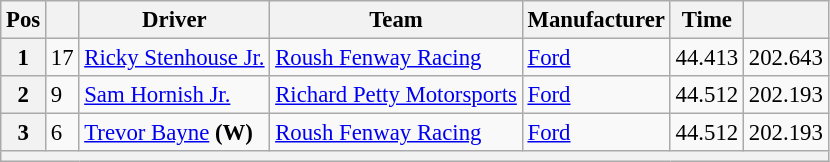<table class="wikitable" style="font-size:95%">
<tr>
<th>Pos</th>
<th></th>
<th>Driver</th>
<th>Team</th>
<th>Manufacturer</th>
<th>Time</th>
<th></th>
</tr>
<tr>
<th>1</th>
<td>17</td>
<td><a href='#'>Ricky Stenhouse Jr.</a></td>
<td><a href='#'>Roush Fenway Racing</a></td>
<td><a href='#'>Ford</a></td>
<td>44.413</td>
<td>202.643</td>
</tr>
<tr>
<th>2</th>
<td>9</td>
<td><a href='#'>Sam Hornish Jr.</a></td>
<td><a href='#'>Richard Petty Motorsports</a></td>
<td><a href='#'>Ford</a></td>
<td>44.512</td>
<td>202.193</td>
</tr>
<tr>
<th>3</th>
<td>6</td>
<td><a href='#'>Trevor Bayne</a> <strong>(W)</strong></td>
<td><a href='#'>Roush Fenway Racing</a></td>
<td><a href='#'>Ford</a></td>
<td>44.512</td>
<td>202.193</td>
</tr>
<tr>
<th colspan="7"></th>
</tr>
</table>
